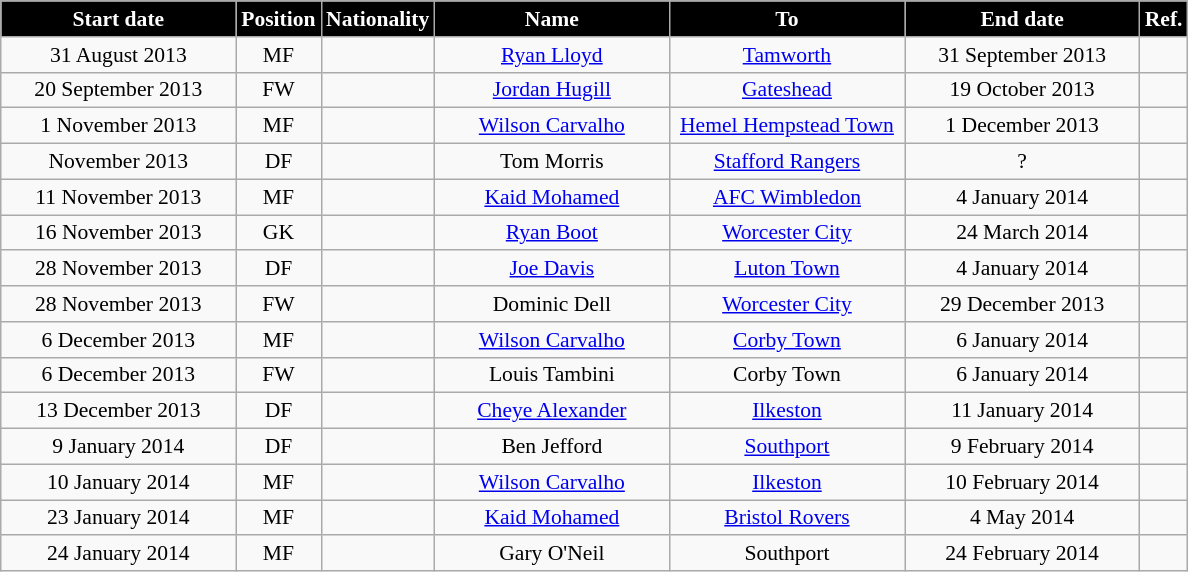<table class="wikitable" style="text-align:center; font-size:90%; ">
<tr>
<th style="background:#000000; color:#FFFFFF; width:150px;">Start date</th>
<th style="background:#000000; color:#FFFFFF; width:50px;">Position</th>
<th style="background:#000000; color:#FFFFFF; width:50px;">Nationality</th>
<th style="background:#000000; color:#FFFFFF; width:150px;">Name</th>
<th style="background:#000000; color:#FFFFFF; width:150px;">To</th>
<th style="background:#000000; color:#FFFFFF; width:150px;">End date</th>
<th style="background:#000000; color:#FFFFFF; width:25px;">Ref.</th>
</tr>
<tr>
<td>31 August 2013</td>
<td>MF</td>
<td></td>
<td><a href='#'>Ryan Lloyd</a></td>
<td><a href='#'>Tamworth</a></td>
<td>31 September 2013</td>
<td></td>
</tr>
<tr>
<td>20 September 2013</td>
<td>FW</td>
<td></td>
<td><a href='#'>Jordan Hugill</a></td>
<td><a href='#'>Gateshead</a></td>
<td>19 October 2013</td>
<td></td>
</tr>
<tr>
<td>1 November 2013</td>
<td>MF</td>
<td></td>
<td><a href='#'>Wilson Carvalho</a></td>
<td><a href='#'>Hemel Hempstead Town</a></td>
<td>1 December 2013</td>
<td></td>
</tr>
<tr>
<td>November 2013</td>
<td>DF</td>
<td></td>
<td>Tom Morris</td>
<td><a href='#'>Stafford Rangers</a></td>
<td>?</td>
<td></td>
</tr>
<tr>
<td>11 November 2013</td>
<td>MF</td>
<td></td>
<td><a href='#'>Kaid Mohamed</a></td>
<td><a href='#'>AFC Wimbledon</a></td>
<td>4 January 2014</td>
<td></td>
</tr>
<tr>
<td>16 November 2013</td>
<td>GK</td>
<td></td>
<td><a href='#'>Ryan Boot</a></td>
<td><a href='#'>Worcester City</a></td>
<td>24 March 2014</td>
<td></td>
</tr>
<tr>
<td>28 November 2013</td>
<td>DF</td>
<td></td>
<td><a href='#'>Joe Davis</a></td>
<td><a href='#'>Luton Town</a></td>
<td>4 January 2014</td>
<td></td>
</tr>
<tr>
<td>28 November 2013</td>
<td>FW</td>
<td></td>
<td>Dominic Dell</td>
<td><a href='#'>Worcester City</a></td>
<td>29 December 2013</td>
<td></td>
</tr>
<tr>
<td>6 December 2013</td>
<td>MF</td>
<td></td>
<td><a href='#'>Wilson Carvalho</a></td>
<td><a href='#'>Corby Town</a></td>
<td>6 January 2014</td>
<td></td>
</tr>
<tr>
<td>6 December 2013</td>
<td>FW</td>
<td></td>
<td>Louis Tambini</td>
<td>Corby Town</td>
<td>6 January 2014</td>
<td></td>
</tr>
<tr>
<td>13 December 2013</td>
<td>DF</td>
<td></td>
<td><a href='#'>Cheye Alexander</a></td>
<td><a href='#'>Ilkeston</a></td>
<td>11 January 2014</td>
<td></td>
</tr>
<tr>
<td>9 January 2014</td>
<td>DF</td>
<td></td>
<td>Ben Jefford</td>
<td><a href='#'>Southport</a></td>
<td>9 February 2014</td>
<td></td>
</tr>
<tr>
<td>10 January 2014</td>
<td>MF</td>
<td></td>
<td><a href='#'>Wilson Carvalho</a></td>
<td><a href='#'>Ilkeston</a></td>
<td>10 February 2014</td>
<td></td>
</tr>
<tr>
<td>23 January 2014</td>
<td>MF</td>
<td></td>
<td><a href='#'>Kaid Mohamed</a></td>
<td><a href='#'>Bristol Rovers</a></td>
<td>4 May 2014</td>
<td></td>
</tr>
<tr>
<td>24 January 2014</td>
<td>MF</td>
<td></td>
<td>Gary O'Neil</td>
<td>Southport</td>
<td>24 February 2014</td>
<td></td>
</tr>
</table>
